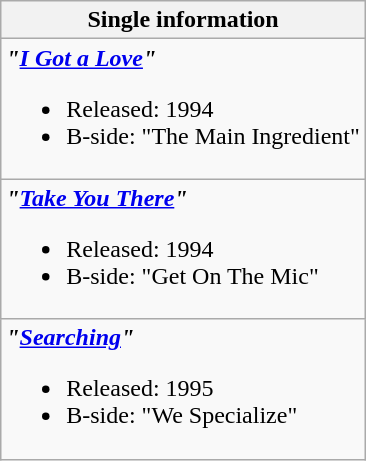<table class="wikitable">
<tr>
<th>Single information</th>
</tr>
<tr>
<td><strong><em>"<a href='#'>I Got a Love</a>"</em></strong><br><ul><li>Released: 1994</li><li>B-side: "The Main Ingredient"</li></ul></td>
</tr>
<tr>
<td><strong><em>"<a href='#'>Take You There</a>"</em></strong><br><ul><li>Released: 1994</li><li>B-side: "Get On The Mic"</li></ul></td>
</tr>
<tr>
<td><strong><em>"<a href='#'>Searching</a>"</em></strong><br><ul><li>Released: 1995</li><li>B-side: "We Specialize"</li></ul></td>
</tr>
</table>
